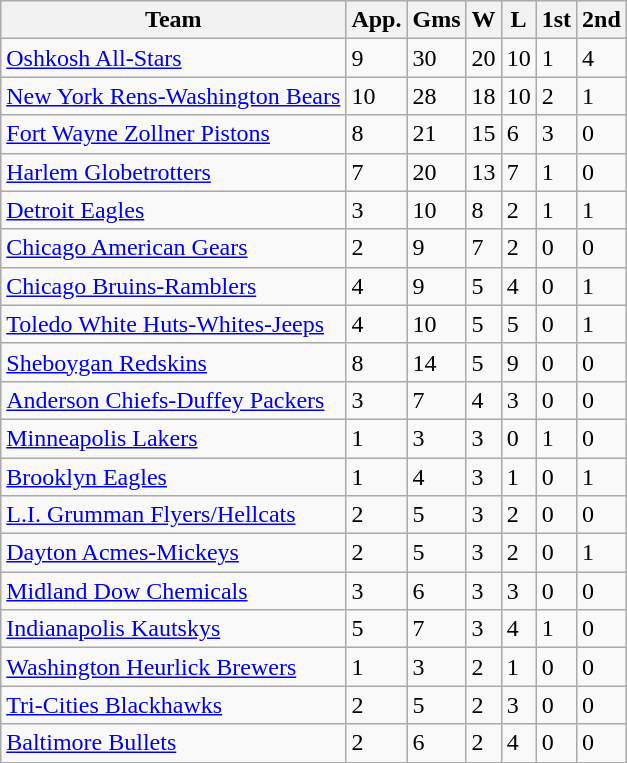<table class="wikitable sortable">
<tr>
<th scope="col">Team</th>
<th scope="col">App.</th>
<th scope="col">Gms</th>
<th scope="col">W</th>
<th scope="col">L</th>
<th scope="col">1st</th>
<th scope="col">2nd</th>
</tr>
<tr>
<td><a href='#'>Oshkosh All-Stars</a></td>
<td>9</td>
<td>30</td>
<td>20</td>
<td>10</td>
<td>1</td>
<td>4</td>
</tr>
<tr>
<td><a href='#'>New York Rens-Washington Bears</a></td>
<td>10</td>
<td>28</td>
<td>18</td>
<td>10</td>
<td>2</td>
<td>1</td>
</tr>
<tr>
<td><a href='#'>Fort Wayne Zollner Pistons</a></td>
<td>8</td>
<td>21</td>
<td>15</td>
<td>6</td>
<td>3</td>
<td>0</td>
</tr>
<tr>
<td><a href='#'>Harlem Globetrotters</a></td>
<td>7</td>
<td>20</td>
<td>13</td>
<td>7</td>
<td>1</td>
<td>0</td>
</tr>
<tr>
<td><a href='#'>Detroit Eagles</a></td>
<td>3</td>
<td>10</td>
<td>8</td>
<td>2</td>
<td>1</td>
<td>1</td>
</tr>
<tr>
<td><a href='#'>Chicago American Gears</a></td>
<td>2</td>
<td>9</td>
<td>7</td>
<td>2</td>
<td>0</td>
<td>0</td>
</tr>
<tr>
<td><a href='#'>Chicago Bruins-Ramblers</a></td>
<td>4</td>
<td>9</td>
<td>5</td>
<td>4</td>
<td>0</td>
<td>1</td>
</tr>
<tr>
<td><a href='#'>Toledo White Huts-Whites-Jeeps</a></td>
<td>4</td>
<td>10</td>
<td>5</td>
<td>5</td>
<td>0</td>
<td>1</td>
</tr>
<tr>
<td><a href='#'>Sheboygan Redskins</a></td>
<td>8</td>
<td>14</td>
<td>5</td>
<td>9</td>
<td>0</td>
<td>0</td>
</tr>
<tr>
<td><a href='#'>Anderson Chiefs-Duffey Packers</a></td>
<td>3</td>
<td>7</td>
<td>4</td>
<td>3</td>
<td>0</td>
<td>0</td>
</tr>
<tr>
<td><a href='#'>Minneapolis Lakers</a></td>
<td>1</td>
<td>3</td>
<td>3</td>
<td>0</td>
<td>1</td>
<td>0</td>
</tr>
<tr>
<td><a href='#'>Brooklyn Eagles</a></td>
<td>1</td>
<td>4</td>
<td>3</td>
<td>1</td>
<td>0</td>
<td>1</td>
</tr>
<tr>
<td><a href='#'>L.I. Grumman Flyers/Hellcats</a></td>
<td>2</td>
<td>5</td>
<td>3</td>
<td>2</td>
<td>0</td>
<td>0</td>
</tr>
<tr>
<td><a href='#'>Dayton Acmes-Mickeys</a></td>
<td>2</td>
<td>5</td>
<td>3</td>
<td>2</td>
<td>0</td>
<td>1</td>
</tr>
<tr>
<td><a href='#'>Midland Dow Chemicals</a></td>
<td>3</td>
<td>6</td>
<td>3</td>
<td>3</td>
<td>0</td>
<td>0</td>
</tr>
<tr>
<td><a href='#'>Indianapolis Kautskys</a></td>
<td>5</td>
<td>7</td>
<td>3</td>
<td>4</td>
<td>1</td>
<td>0</td>
</tr>
<tr>
<td><a href='#'>Washington Heurlick Brewers</a></td>
<td>1</td>
<td>3</td>
<td>2</td>
<td>1</td>
<td>0</td>
<td>0</td>
</tr>
<tr>
<td><a href='#'>Tri-Cities Blackhawks</a></td>
<td>2</td>
<td>5</td>
<td>2</td>
<td>3</td>
<td>0</td>
<td>0</td>
</tr>
<tr>
<td><a href='#'>Baltimore Bullets</a></td>
<td>2</td>
<td>6</td>
<td>2</td>
<td>4</td>
<td>0</td>
<td>0</td>
</tr>
</table>
